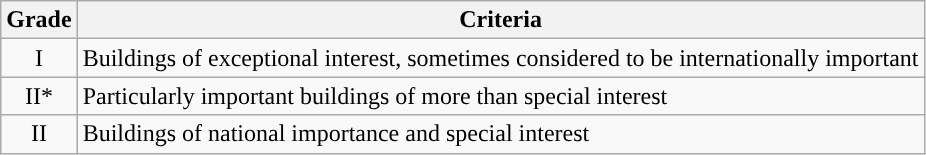<table class="wikitable">
<tr>
<th>Grade</th>
<th>Criteria</th>
</tr>
<tr>
<td align="center" >I</td>
<td>Buildings of exceptional interest, sometimes considered to be internationally important</td>
</tr>
<tr>
<td align="center" >II*</td>
<td>Particularly important buildings of more than special interest</td>
</tr>
<tr>
<td align="center" >II</td>
<td>Buildings of national importance and special interest</td>
</tr>
</table>
